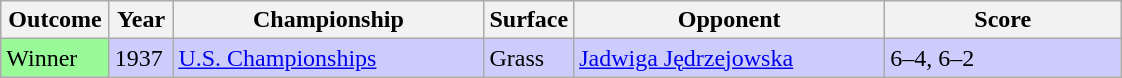<table class='sortable wikitable'>
<tr>
<th style="width:65px">Outcome</th>
<th style="width:35px">Year</th>
<th style="width:200px">Championship</th>
<th style="width:50px">Surface</th>
<th style="width:200px">Opponent</th>
<th style="width:150px" class="unsortable">Score</th>
</tr>
<tr style="background:#ccf;">
<td style="background:#98fb98;">Winner</td>
<td>1937</td>
<td><a href='#'>U.S. Championships</a></td>
<td>Grass</td>
<td> <a href='#'>Jadwiga Jędrzejowska</a></td>
<td>6–4, 6–2</td>
</tr>
</table>
